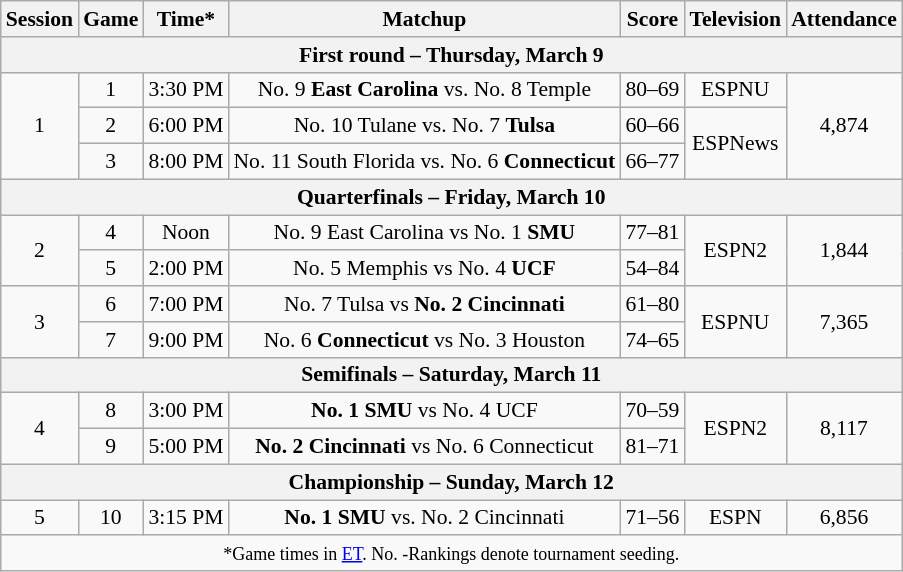<table class="wikitable" style="font-size:90%;text-align:center">
<tr>
<th>Session</th>
<th>Game</th>
<th>Time*</th>
<th>Matchup</th>
<th>Score</th>
<th>Television</th>
<th>Attendance</th>
</tr>
<tr>
<th colspan=7>First round – Thursday, March 9</th>
</tr>
<tr>
<td rowspan=3>1</td>
<td>1</td>
<td>3:30 PM</td>
<td>No. 9 <strong>East Carolina</strong> vs. No. 8 Temple</td>
<td>80–69</td>
<td>ESPNU</td>
<td rowspan=3>4,874</td>
</tr>
<tr>
<td>2</td>
<td>6:00 PM</td>
<td>No. 10 Tulane vs. No. 7 <strong>Tulsa</strong></td>
<td>60–66</td>
<td rowspan=2>ESPNews</td>
</tr>
<tr>
<td>3</td>
<td>8:00 PM</td>
<td>No. 11 South Florida vs. No. 6 <strong>Connecticut</strong></td>
<td>66–77</td>
</tr>
<tr>
<th colspan=7>Quarterfinals – Friday, March 10</th>
</tr>
<tr>
<td rowspan=2>2</td>
<td>4</td>
<td>Noon</td>
<td>No. 9 East Carolina vs No. 1 <strong>SMU</strong></td>
<td>77–81</td>
<td rowspan=2>ESPN2</td>
<td rowspan=2>1,844</td>
</tr>
<tr>
<td>5</td>
<td>2:00 PM</td>
<td>No. 5 Memphis vs No. 4 <strong>UCF</strong></td>
<td>54–84</td>
</tr>
<tr>
<td rowspan=2>3</td>
<td>6</td>
<td>7:00 PM</td>
<td>No. 7 Tulsa vs <strong>No. 2 Cincinnati</strong></td>
<td>61–80</td>
<td rowspan=2>ESPNU</td>
<td rowspan=2>7,365</td>
</tr>
<tr>
<td>7</td>
<td>9:00 PM</td>
<td>No. 6 <strong>Connecticut</strong> vs No. 3 Houston</td>
<td>74–65</td>
</tr>
<tr>
<th colspan=7>Semifinals – Saturday, March 11</th>
</tr>
<tr>
<td rowspan=2>4</td>
<td>8</td>
<td>3:00 PM</td>
<td><strong>No. 1 SMU</strong> vs No. 4 UCF</td>
<td>70–59</td>
<td rowspan=2>ESPN2</td>
<td rowspan=2>8,117</td>
</tr>
<tr>
<td>9</td>
<td>5:00 PM</td>
<td><strong>No. 2 Cincinnati</strong> vs No. 6 Connecticut</td>
<td>81–71</td>
</tr>
<tr>
<th colspan=7>Championship – Sunday, March 12</th>
</tr>
<tr>
<td>5</td>
<td>10</td>
<td>3:15 PM</td>
<td><strong>No. 1 SMU</strong> vs. No. 2 Cincinnati</td>
<td>71–56</td>
<td>ESPN</td>
<td>6,856</td>
</tr>
<tr>
<td colspan=7><small>*Game times in <a href='#'>ET</a>. No. -Rankings denote tournament seeding.</small></td>
</tr>
</table>
